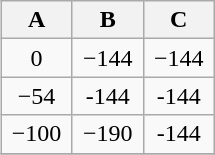<table class="wikitable" align = "right">
<tr>
<th width="40">A</th>
<th width="40">B</th>
<th width="40">C</th>
</tr>
<tr>
<td align="center">0</td>
<td align="center">−144</td>
<td align="center">−144</td>
</tr>
<tr>
<td align="center">−54</td>
<td align="center">-144</td>
<td align="center">-144</td>
</tr>
<tr>
<td align="center">−100</td>
<td align="center">−190</td>
<td align="center">-144</td>
</tr>
<tr>
</tr>
</table>
